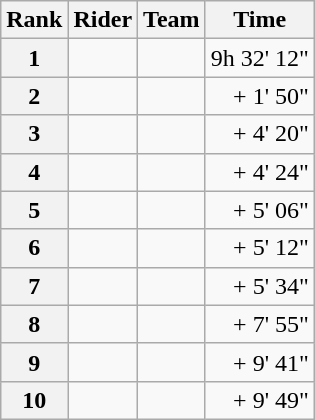<table class="wikitable" margin-bottom:0;">
<tr>
<th scope="col">Rank</th>
<th scope="col">Rider</th>
<th scope="col">Team</th>
<th scope="col">Time</th>
</tr>
<tr>
<th scope="row">1</th>
<td> </td>
<td></td>
<td align="right">9h 32' 12"</td>
</tr>
<tr>
<th scope="row">2</th>
<td></td>
<td></td>
<td align="right">+ 1' 50"</td>
</tr>
<tr>
<th scope="row">3</th>
<td></td>
<td></td>
<td align="right">+ 4' 20"</td>
</tr>
<tr>
<th scope="row">4</th>
<td></td>
<td></td>
<td align="right">+ 4' 24"</td>
</tr>
<tr>
<th scope="row">5</th>
<td></td>
<td></td>
<td align="right">+ 5' 06"</td>
</tr>
<tr>
<th scope="row">6</th>
<td></td>
<td></td>
<td align="right">+ 5' 12"</td>
</tr>
<tr>
<th scope="row">7</th>
<td></td>
<td></td>
<td align="right">+ 5' 34"</td>
</tr>
<tr>
<th scope="row">8</th>
<td></td>
<td></td>
<td align="right">+ 7' 55"</td>
</tr>
<tr>
<th scope="row">9</th>
<td></td>
<td></td>
<td align="right">+ 9' 41"</td>
</tr>
<tr>
<th scope="row">10</th>
<td></td>
<td></td>
<td align="right">+ 9' 49"</td>
</tr>
</table>
